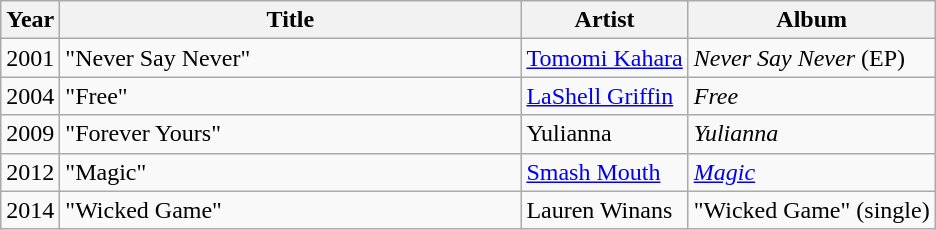<table class="wikitable">
<tr>
<th>Year</th>
<th width=300>Title</th>
<th>Artist</th>
<th>Album</th>
</tr>
<tr>
<td rowspan=1>2001</td>
<td>"Never Say Never"</td>
<td><a href='#'>Tomomi Kahara</a></td>
<td><em>Never Say Never</em> (EP)</td>
</tr>
<tr>
<td rowspan=1>2004</td>
<td>"Free"</td>
<td><a href='#'>LaShell Griffin</a></td>
<td><em>Free</em></td>
</tr>
<tr>
<td rowspan=1>2009</td>
<td>"Forever Yours"</td>
<td>Yulianna</td>
<td><em>Yulianna</em></td>
</tr>
<tr>
<td rowspan=1>2012</td>
<td>"Magic"</td>
<td><a href='#'>Smash Mouth</a></td>
<td><a href='#'><em>Magic</em></a></td>
</tr>
<tr>
<td rowspan=1>2014</td>
<td>"Wicked Game"</td>
<td>Lauren Winans</td>
<td>"Wicked Game" (single)</td>
</tr>
</table>
